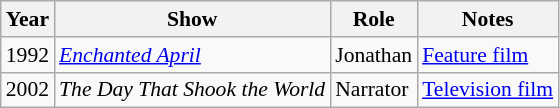<table class="wikitable" style="font-size: 90%;">
<tr>
<th>Year</th>
<th>Show</th>
<th>Role</th>
<th>Notes</th>
</tr>
<tr>
<td rowspan="1">1992</td>
<td><em><a href='#'>Enchanted April</a></em></td>
<td>Jonathan</td>
<td><a href='#'>Feature film</a></td>
</tr>
<tr>
<td rowspan="1">2002</td>
<td><em>The Day That Shook the World</em></td>
<td>Narrator</td>
<td><a href='#'>Television film</a></td>
</tr>
</table>
